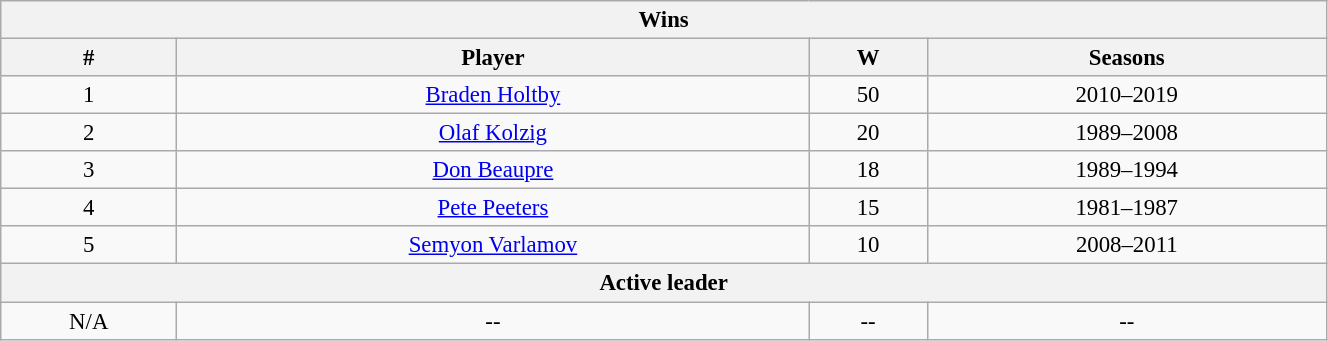<table class="wikitable" style="text-align: center; font-size: 95%" width="70%">
<tr>
<th colspan="4">Wins</th>
</tr>
<tr>
<th>#</th>
<th>Player</th>
<th>W</th>
<th>Seasons</th>
</tr>
<tr>
<td>1</td>
<td><a href='#'>Braden Holtby</a></td>
<td>50</td>
<td>2010–2019</td>
</tr>
<tr>
<td>2</td>
<td><a href='#'>Olaf Kolzig</a></td>
<td>20</td>
<td>1989–2008</td>
</tr>
<tr>
<td>3</td>
<td><a href='#'>Don Beaupre</a></td>
<td>18</td>
<td>1989–1994</td>
</tr>
<tr>
<td>4</td>
<td><a href='#'>Pete Peeters</a></td>
<td>15</td>
<td>1981–1987</td>
</tr>
<tr>
<td>5</td>
<td><a href='#'>Semyon Varlamov</a></td>
<td>10</td>
<td>2008–2011</td>
</tr>
<tr>
<th colspan="4">Active leader</th>
</tr>
<tr>
<td>N/A</td>
<td>--</td>
<td>--</td>
<td>--</td>
</tr>
</table>
